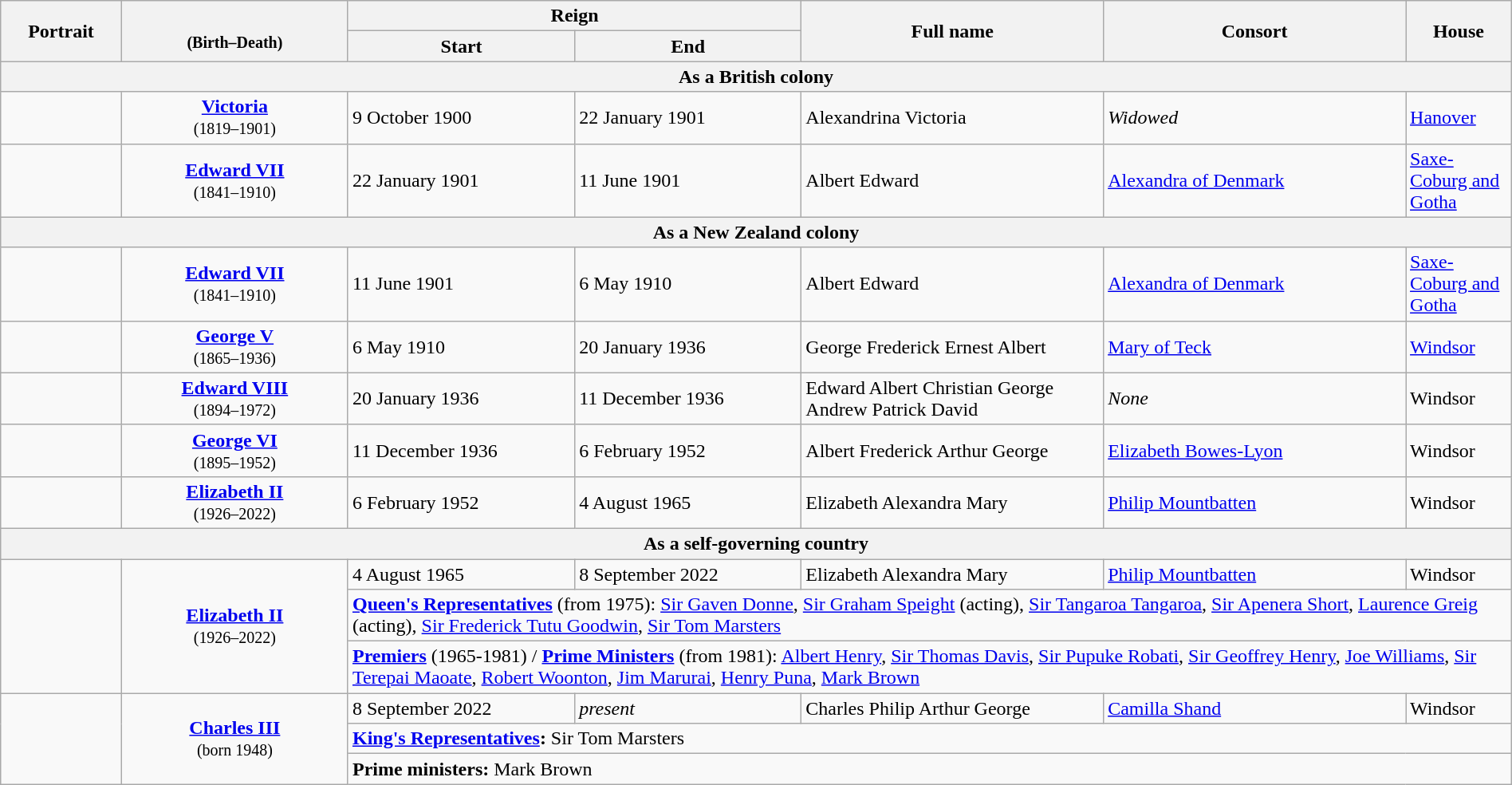<table class="wikitable" style="width:100%;">
<tr>
<th rowspan="2" style="width:8%;">Portrait</th>
<th rowspan="2" style="width:15%;"><br><small>(Birth–Death)</small></th>
<th style="width:30%;" colspan=2>Reign</th>
<th rowspan="2" style="width:20%;">Full name</th>
<th rowspan="2" style="width:20%;">Consort</th>
<th rowspan="2">House</th>
</tr>
<tr>
<th>Start</th>
<th>End</th>
</tr>
<tr>
<th colspan="7">As a British colony</th>
</tr>
<tr>
<td align="center"></td>
<td align="center"><strong><a href='#'>Victoria</a></strong><br><small>(1819–1901)</small></td>
<td>9 October 1900</td>
<td>22 January 1901</td>
<td>Alexandrina Victoria</td>
<td><em>Widowed</em></td>
<td><a href='#'>Hanover</a></td>
</tr>
<tr>
<td align="center"></td>
<td align="center"><strong><a href='#'>Edward VII</a></strong><br><small>(1841–1910)</small></td>
<td>22 January 1901</td>
<td>11 June 1901</td>
<td>Albert Edward</td>
<td><a href='#'>Alexandra of Denmark</a></td>
<td><a href='#'>Saxe-Coburg and Gotha</a></td>
</tr>
<tr>
<th colspan="7">As a New Zealand colony</th>
</tr>
<tr>
<td align="center"></td>
<td align="center"><strong><a href='#'>Edward VII</a></strong><br><small>(1841–1910)</small></td>
<td>11 June 1901</td>
<td>6 May 1910</td>
<td>Albert Edward</td>
<td><a href='#'>Alexandra of Denmark</a></td>
<td><a href='#'>Saxe-Coburg and Gotha</a></td>
</tr>
<tr>
<td align="center"></td>
<td align="center"><strong><a href='#'>George V</a></strong><br><small>(1865–1936)</small></td>
<td>6 May 1910</td>
<td>20 January 1936</td>
<td>George Frederick Ernest Albert</td>
<td><a href='#'>Mary of Teck</a></td>
<td><a href='#'>Windsor</a></td>
</tr>
<tr>
<td align="center"></td>
<td align="center"><strong><a href='#'>Edward&nbsp;VIII</a></strong><br><small>(1894–1972)</small></td>
<td>20 January 1936</td>
<td>11 December 1936</td>
<td>Edward Albert Christian George Andrew Patrick David</td>
<td><em>None</em></td>
<td>Windsor</td>
</tr>
<tr>
<td align="center"></td>
<td align="center"><strong><a href='#'>George VI</a></strong><br><small>(1895–1952)</small></td>
<td>11 December 1936</td>
<td>6 February 1952</td>
<td>Albert Frederick Arthur George</td>
<td><a href='#'>Elizabeth Bowes-Lyon</a></td>
<td>Windsor</td>
</tr>
<tr>
<td align="center"></td>
<td align="center"><strong><a href='#'>Elizabeth II</a></strong><br><small>(1926–2022)</small></td>
<td>6 February 1952</td>
<td>4 August 1965</td>
<td>Elizabeth Alexandra Mary</td>
<td><a href='#'>Philip Mountbatten</a></td>
<td>Windsor</td>
</tr>
<tr>
<th colspan="7">As a self-governing country</th>
</tr>
<tr>
<td rowspan=3 align="center"></td>
<td rowspan=3 align="center"><strong><a href='#'>Elizabeth II</a></strong><br><small>(1926–2022)</small></td>
<td>4 August 1965</td>
<td>8 September 2022</td>
<td>Elizabeth Alexandra Mary</td>
<td><a href='#'>Philip Mountbatten</a></td>
<td>Windsor</td>
</tr>
<tr>
<td colspan="5"><strong><a href='#'>Queen's Representatives</a></strong> (from 1975): <a href='#'>Sir Gaven Donne</a>, <a href='#'>Sir Graham Speight</a> (acting), <a href='#'>Sir Tangaroa Tangaroa</a>, <a href='#'>Sir Apenera Short</a>, <a href='#'>Laurence Greig</a> (acting), <a href='#'>Sir Frederick Tutu Goodwin</a>, <a href='#'>Sir Tom Marsters</a></td>
</tr>
<tr>
<td colspan="5"><strong><a href='#'>Premiers</a></strong> (1965-1981) / <strong><a href='#'>Prime Ministers</a></strong> (from 1981): <a href='#'>Albert Henry</a>, <a href='#'>Sir Thomas Davis</a>, <a href='#'>Sir Pupuke Robati</a>, <a href='#'>Sir Geoffrey Henry</a>, <a href='#'>Joe Williams</a>, <a href='#'>Sir Terepai Maoate</a>, <a href='#'>Robert Woonton</a>, <a href='#'>Jim Marurai</a>, <a href='#'>Henry Puna</a>, <a href='#'>Mark Brown</a></td>
</tr>
<tr>
<td rowspan=3 align="center"></td>
<td rowspan=3 align="center"><strong><a href='#'>Charles III</a></strong><br><small>(born 1948)</small></td>
<td>8 September 2022</td>
<td><em>present</em></td>
<td>Charles Philip Arthur George</td>
<td><a href='#'>Camilla Shand</a></td>
<td>Windsor</td>
</tr>
<tr>
<td colspan="5"><strong><a href='#'>King's Representatives</a>:</strong> Sir Tom Marsters</td>
</tr>
<tr>
<td colspan="5"><strong>Prime ministers:</strong> Mark Brown</td>
</tr>
</table>
